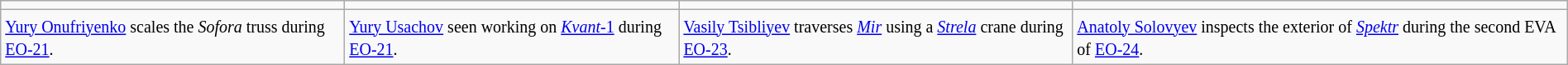<table class=wikitable style="margin:1em auto;">
<tr>
<td></td>
<td></td>
<td></td>
<td></td>
</tr>
<tr>
<td><small><a href='#'>Yury Onufriyenko</a> scales the <em>Sofora</em> truss during <a href='#'>EO-21</a>.</small></td>
<td><small><a href='#'>Yury Usachov</a> seen working on <a href='#'><em>Kvant</em>-1</a> during <a href='#'>EO-21</a>.</small></td>
<td><small><a href='#'>Vasily Tsibliyev</a> traverses <em><a href='#'>Mir</a></em> using a <a href='#'><em>Strela</em></a> crane during <a href='#'>EO-23</a>.</small></td>
<td><small><a href='#'>Anatoly Solovyev</a> inspects the exterior of <em><a href='#'>Spektr</a></em> during the second EVA of <a href='#'>EO-24</a>.</small></td>
</tr>
</table>
